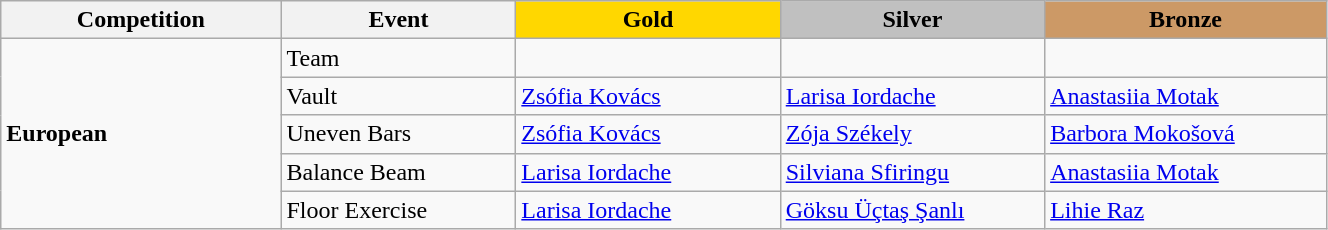<table class="wikitable" style="width:70%;">
<tr>
<th style="text-align:center; width:5%;">Competition</th>
<th style="text-align:center; width:5%;">Event</th>
<td style="text-align:center; width:6%; background:gold;"><strong>Gold</strong></td>
<td style="text-align:center; width:6%; background:silver;"><strong>Silver</strong></td>
<td style="text-align:center; width:6%; background:#c96;"><strong>Bronze</strong></td>
</tr>
<tr>
<td rowspan=6><strong>European</strong></td>
<td>Team</td>
<td></td>
<td></td>
<td></td>
</tr>
<tr>
<td>Vault</td>
<td> <a href='#'>Zsófia Kovács</a></td>
<td> <a href='#'>Larisa Iordache</a></td>
<td> <a href='#'>Anastasiia Motak</a></td>
</tr>
<tr>
<td>Uneven Bars</td>
<td> <a href='#'>Zsófia Kovács</a></td>
<td> <a href='#'>Zója Székely</a></td>
<td> <a href='#'>Barbora Mokošová</a></td>
</tr>
<tr>
<td>Balance Beam</td>
<td> <a href='#'>Larisa Iordache</a></td>
<td> <a href='#'>Silviana Sfiringu</a></td>
<td> <a href='#'>Anastasiia Motak</a></td>
</tr>
<tr>
<td> Floor Exercise </td>
<td> <a href='#'>Larisa Iordache</a></td>
<td> <a href='#'>Göksu Üçtaş Şanlı</a></td>
<td> <a href='#'>Lihie Raz</a></td>
</tr>
</table>
